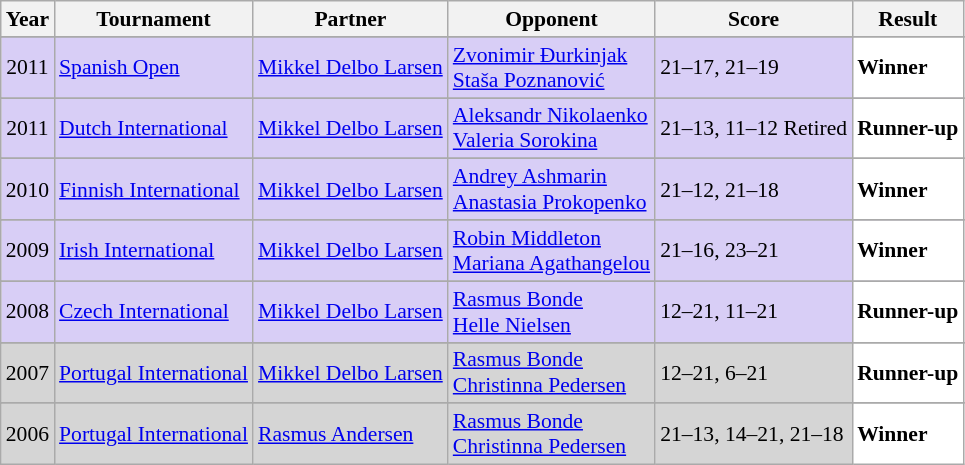<table class="sortable wikitable" style="font-size: 90%;">
<tr>
<th>Year</th>
<th>Tournament</th>
<th>Partner</th>
<th>Opponent</th>
<th>Score</th>
<th>Result</th>
</tr>
<tr>
</tr>
<tr style="background:#D8CEF6">
<td align="center">2011</td>
<td align="left"><a href='#'>Spanish Open</a></td>
<td align="left"> <a href='#'>Mikkel Delbo Larsen</a></td>
<td align="left"> <a href='#'>Zvonimir Đurkinjak</a><br> <a href='#'>Staša Poznanović</a></td>
<td align="left">21–17, 21–19</td>
<td style="text-align:left; background:white"> <strong>Winner</strong></td>
</tr>
<tr>
</tr>
<tr style="background:#D8CEF6">
<td align="center">2011</td>
<td align="left"><a href='#'>Dutch International</a></td>
<td align="left"> <a href='#'>Mikkel Delbo Larsen</a></td>
<td align="left"> <a href='#'>Aleksandr Nikolaenko</a><br> <a href='#'>Valeria Sorokina</a></td>
<td align="left">21–13, 11–12 Retired</td>
<td style="text-align:left; background:white"> <strong>Runner-up</strong></td>
</tr>
<tr>
</tr>
<tr style="background:#D8CEF6">
<td align="center">2010</td>
<td align="left"><a href='#'>Finnish International</a></td>
<td align="left"> <a href='#'>Mikkel Delbo Larsen</a></td>
<td align="left"> <a href='#'>Andrey Ashmarin</a><br> <a href='#'>Anastasia Prokopenko</a></td>
<td align="left">21–12, 21–18</td>
<td style="text-align:left; background:white"> <strong>Winner</strong></td>
</tr>
<tr>
</tr>
<tr style="background:#D8CEF6">
<td align="center">2009</td>
<td align="left"><a href='#'>Irish International</a></td>
<td align="left"> <a href='#'>Mikkel Delbo Larsen</a></td>
<td align="left"> <a href='#'>Robin Middleton</a><br> <a href='#'>Mariana Agathangelou</a></td>
<td align="left">21–16, 23–21</td>
<td style="text-align:left; background:white"> <strong>Winner</strong></td>
</tr>
<tr>
</tr>
<tr style="background:#D8CEF6">
<td align="center">2008</td>
<td align="left"><a href='#'>Czech International</a></td>
<td align="left"> <a href='#'>Mikkel Delbo Larsen</a></td>
<td align="left"> <a href='#'>Rasmus Bonde</a><br> <a href='#'>Helle Nielsen</a></td>
<td align="left">12–21, 11–21</td>
<td style="text-align:left; background:white"> <strong>Runner-up</strong></td>
</tr>
<tr>
</tr>
<tr style="background:#D5D5D5">
<td align="center">2007</td>
<td align="left"><a href='#'>Portugal International</a></td>
<td align="left"> <a href='#'>Mikkel Delbo Larsen</a></td>
<td align="left"> <a href='#'>Rasmus Bonde</a><br> <a href='#'>Christinna Pedersen</a></td>
<td align="left">12–21, 6–21</td>
<td style="text-align:left; background:white"> <strong>Runner-up</strong></td>
</tr>
<tr>
</tr>
<tr style="background:#D5D5D5">
<td align="center">2006</td>
<td align="left"><a href='#'>Portugal International</a></td>
<td align="left"> <a href='#'>Rasmus Andersen</a></td>
<td align="left"> <a href='#'>Rasmus Bonde</a><br> <a href='#'>Christinna Pedersen</a></td>
<td align="left">21–13, 14–21, 21–18</td>
<td style="text-align:left; background:white"> <strong>Winner</strong></td>
</tr>
</table>
